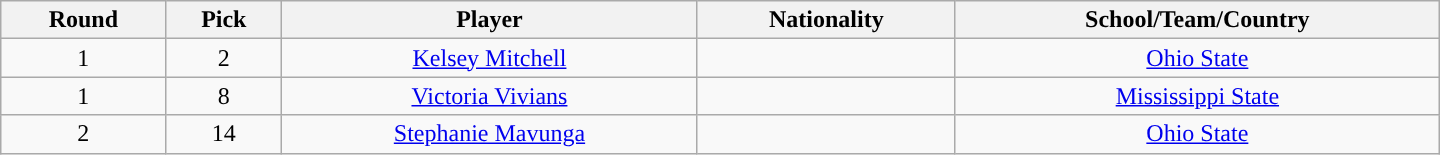<table class="wikitable" style="text-align:center; width:60em">
<tr>
<th>Round</th>
<th>Pick</th>
<th>Player</th>
<th>Nationality</th>
<th>School/Team/Country</th>
</tr>
<tr>
<td>1</td>
<td>2</td>
<td><a href='#'>Kelsey Mitchell</a></td>
<td></td>
<td><a href='#'>Ohio State</a></td>
</tr>
<tr>
<td>1</td>
<td>8</td>
<td><a href='#'>Victoria Vivians</a></td>
<td></td>
<td><a href='#'>Mississippi State</a></td>
</tr>
<tr>
<td>2</td>
<td>14</td>
<td><a href='#'>Stephanie Mavunga</a></td>
<td></td>
<td><a href='#'>Ohio State</a></td>
</tr>
</table>
